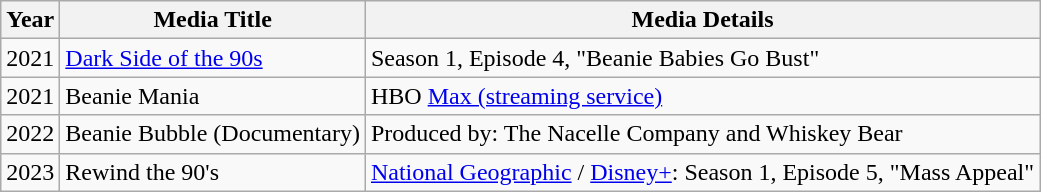<table class="wikitable">
<tr>
<th>Year</th>
<th>Media Title</th>
<th>Media Details</th>
</tr>
<tr>
<td>2021</td>
<td><a href='#'>Dark Side of the 90s</a></td>
<td>Season 1, Episode 4, "Beanie Babies Go Bust"</td>
</tr>
<tr>
<td>2021</td>
<td>Beanie Mania</td>
<td>HBO <a href='#'>Max (streaming service)</a></td>
</tr>
<tr>
<td>2022</td>
<td>Beanie Bubble (Documentary)</td>
<td>Produced by: The Nacelle Company and Whiskey Bear</td>
</tr>
<tr>
<td>2023</td>
<td>Rewind the 90's</td>
<td><a href='#'>National Geographic</a> / <a href='#'>Disney+</a>: Season 1, Episode 5, "Mass Appeal"</td>
</tr>
</table>
